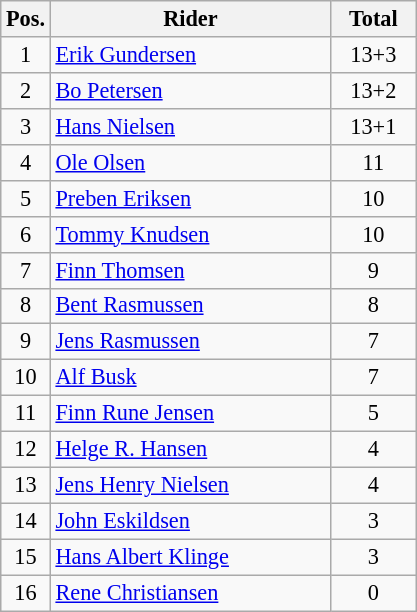<table class=wikitable style="font-size:93%;">
<tr>
<th width=25px>Pos.</th>
<th width=180px>Rider</th>
<th width=50px>Total</th>
</tr>
<tr align=center>
<td>1</td>
<td align=left><a href='#'>Erik Gundersen</a></td>
<td>13+3</td>
</tr>
<tr align=center>
<td>2</td>
<td align=left><a href='#'>Bo Petersen</a></td>
<td>13+2</td>
</tr>
<tr align=center>
<td>3</td>
<td align=left><a href='#'>Hans Nielsen</a></td>
<td>13+1</td>
</tr>
<tr align=center>
<td>4</td>
<td align=left><a href='#'>Ole Olsen</a></td>
<td>11</td>
</tr>
<tr align=center>
<td>5</td>
<td align=left><a href='#'>Preben Eriksen</a></td>
<td>10</td>
</tr>
<tr align=center>
<td>6</td>
<td align=left><a href='#'>Tommy Knudsen</a></td>
<td>10</td>
</tr>
<tr align=center>
<td>7</td>
<td align=left><a href='#'>Finn Thomsen</a></td>
<td>9</td>
</tr>
<tr align=center>
<td>8</td>
<td align=left><a href='#'>Bent Rasmussen</a></td>
<td>8</td>
</tr>
<tr align=center>
<td>9</td>
<td align=left><a href='#'>Jens Rasmussen</a></td>
<td>7</td>
</tr>
<tr align=center>
<td>10</td>
<td align=left><a href='#'>Alf Busk</a></td>
<td>7</td>
</tr>
<tr align=center>
<td>11</td>
<td align=left><a href='#'>Finn Rune Jensen</a></td>
<td>5</td>
</tr>
<tr align=center>
<td>12</td>
<td align=left><a href='#'>Helge R. Hansen</a></td>
<td>4</td>
</tr>
<tr align=center>
<td>13</td>
<td align=left><a href='#'>Jens Henry Nielsen</a></td>
<td>4</td>
</tr>
<tr align=center>
<td>14</td>
<td align=left><a href='#'>John Eskildsen</a></td>
<td>3</td>
</tr>
<tr align=center>
<td>15</td>
<td align=left><a href='#'>Hans Albert Klinge</a></td>
<td>3</td>
</tr>
<tr align=center>
<td>16</td>
<td align=left><a href='#'>Rene Christiansen</a></td>
<td>0</td>
</tr>
</table>
